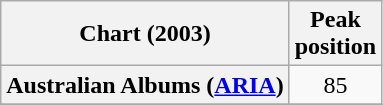<table class="wikitable sortable plainrowheaders" style="text-align:center">
<tr>
<th scope="col">Chart (2003)</th>
<th scope="col">Peak<br>position</th>
</tr>
<tr>
<th scope="row">Australian Albums (<a href='#'>ARIA</a>)</th>
<td>85</td>
</tr>
<tr>
</tr>
<tr>
</tr>
<tr>
</tr>
</table>
